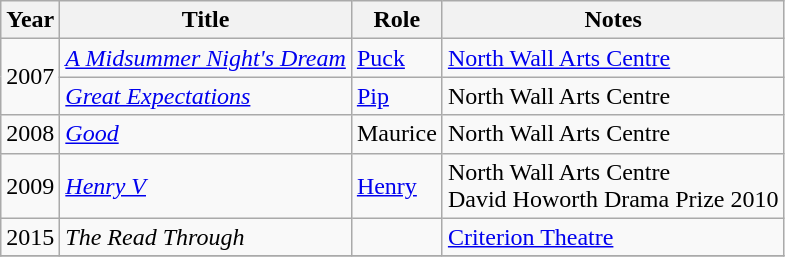<table class="wikitable">
<tr>
<th>Year</th>
<th>Title</th>
<th>Role</th>
<th>Notes</th>
</tr>
<tr>
<td rowspan="2">2007</td>
<td><em><a href='#'>A Midsummer Night's Dream</a></em></td>
<td><a href='#'>Puck</a></td>
<td><a href='#'>North Wall Arts Centre</a></td>
</tr>
<tr>
<td><em><a href='#'>Great Expectations</a></em></td>
<td><a href='#'>Pip</a></td>
<td>North Wall Arts Centre</td>
</tr>
<tr>
<td>2008</td>
<td><em><a href='#'>Good</a></em></td>
<td>Maurice</td>
<td>North Wall Arts Centre</td>
</tr>
<tr>
<td>2009</td>
<td><em><a href='#'>Henry V</a></em></td>
<td><a href='#'>Henry</a></td>
<td>North Wall Arts Centre<br>David Howorth Drama Prize 2010</td>
</tr>
<tr>
<td>2015</td>
<td><em>The Read Through</em></td>
<td></td>
<td><a href='#'>Criterion Theatre</a></td>
</tr>
<tr>
</tr>
</table>
